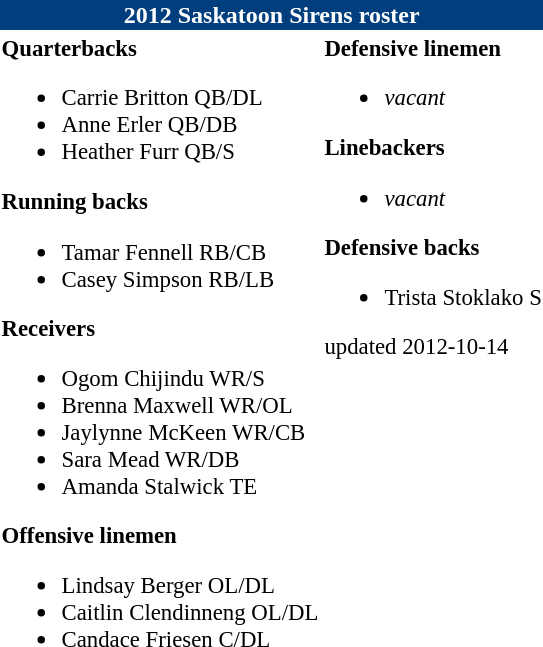<table class="toccolours" style="text-align: left;">
<tr>
<th colspan="7" style="background-color: #003E7E; color:white; text-align:center">2012 Saskatoon Sirens roster</th>
</tr>
<tr>
<td style="font-size: 95%;vertical-align:top;"><strong>Quarterbacks</strong><br><ul><li> Carrie Britton QB/DL</li><li> Anne Erler QB/DB</li><li> Heather Furr QB/S</li></ul><strong>Running backs</strong><ul><li> Tamar Fennell RB/CB</li><li> Casey Simpson RB/LB</li></ul><strong>Receivers</strong><ul><li> Ogom Chijindu WR/S</li><li> Brenna Maxwell WR/OL</li><li> Jaylynne McKeen WR/CB</li><li> Sara Mead WR/DB</li><li> Amanda Stalwick TE</li></ul><strong>Offensive linemen</strong><ul><li> Lindsay Berger OL/DL</li><li> Caitlin Clendinneng OL/DL</li><li> Candace Friesen C/DL</li></ul></td>
<td style="font-size: 95%;vertical-align:top;"><strong>Defensive linemen</strong><br><ul><li><em>vacant</em></li></ul><strong>Linebackers</strong><ul><li><em>vacant</em></li></ul><strong>Defensive backs</strong><ul><li> Trista Stoklako S</li></ul><span></span> updated 2012-10-14<br></td>
</tr>
</table>
